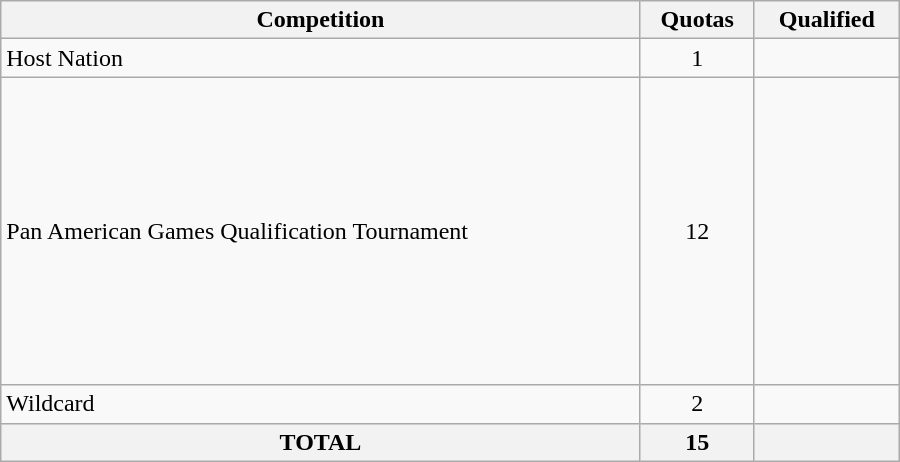<table class = "wikitable" width=600>
<tr>
<th>Competition</th>
<th>Quotas</th>
<th>Qualified</th>
</tr>
<tr>
<td>Host Nation</td>
<td align="center">1</td>
<td></td>
</tr>
<tr>
<td>Pan American Games Qualification Tournament</td>
<td align="center">12</td>
<td><br><br><br><br><br><br><br><br><br><br><br></td>
</tr>
<tr>
<td>Wildcard</td>
<td align="center">2</td>
<td><br></td>
</tr>
<tr>
<th>TOTAL</th>
<th>15</th>
<th></th>
</tr>
</table>
